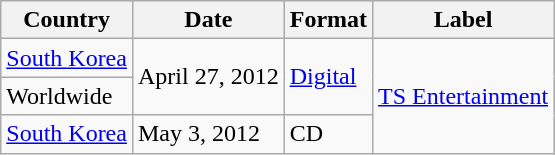<table class="wikitable">
<tr>
<th>Country</th>
<th>Date</th>
<th>Format</th>
<th>Label</th>
</tr>
<tr>
<td rowspan="1"><a href='#'>South Korea</a></td>
<td rowspan="2">April 27, 2012</td>
<td rowspan="2"><a href='#'>Digital</a></td>
<td rowspan="3"><a href='#'>TS Entertainment</a></td>
</tr>
<tr>
<td rowspan="1">Worldwide</td>
</tr>
<tr>
<td rowspan="1"><a href='#'>South Korea</a></td>
<td rowspan="1">May 3, 2012</td>
<td>CD</td>
</tr>
</table>
